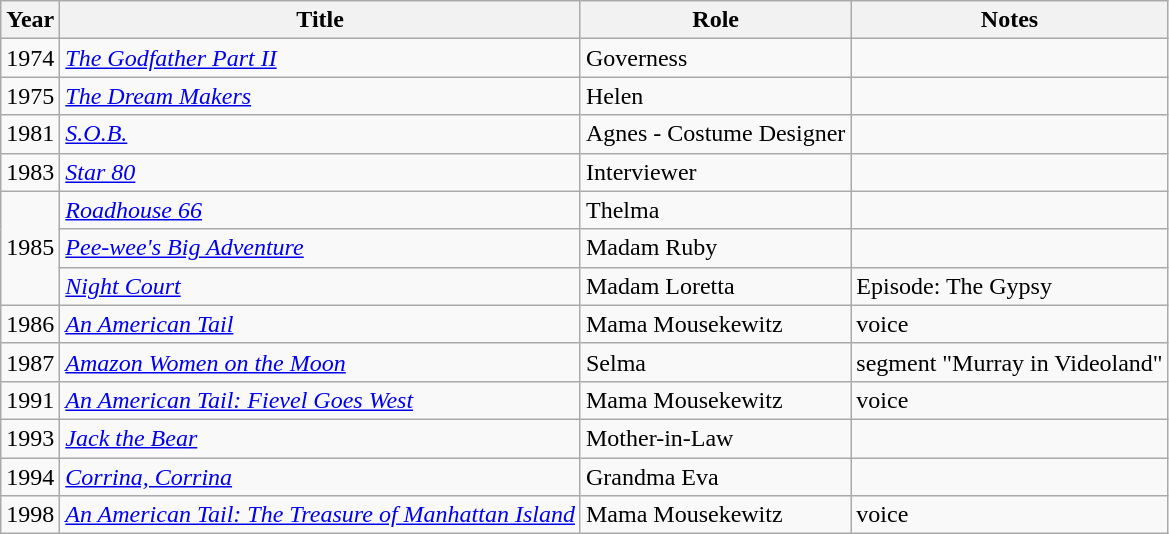<table class="wikitable sortable">
<tr>
<th>Year</th>
<th>Title</th>
<th>Role</th>
<th class = "unsortable">Notes</th>
</tr>
<tr>
<td>1974</td>
<td><em><a href='#'>The Godfather Part II</a></em></td>
<td>Governess</td>
<td></td>
</tr>
<tr>
<td>1975</td>
<td><em><a href='#'>The Dream Makers</a></em></td>
<td>Helen</td>
<td></td>
</tr>
<tr>
<td>1981</td>
<td><em><a href='#'>S.O.B.</a></em></td>
<td>Agnes - Costume Designer</td>
<td></td>
</tr>
<tr>
<td>1983</td>
<td><em><a href='#'>Star 80</a></em></td>
<td>Interviewer</td>
<td></td>
</tr>
<tr>
<td rowspan=3>1985</td>
<td><em><a href='#'>Roadhouse 66</a></em></td>
<td>Thelma</td>
<td></td>
</tr>
<tr>
<td><em><a href='#'>Pee-wee's Big Adventure</a></em></td>
<td>Madam Ruby</td>
<td></td>
</tr>
<tr>
<td><em><a href='#'>Night Court</a></em></td>
<td>Madam Loretta</td>
<td>Episode: The Gypsy</td>
</tr>
<tr>
<td>1986</td>
<td><em><a href='#'>An American Tail</a></em></td>
<td>Mama Mousekewitz</td>
<td>voice</td>
</tr>
<tr>
<td>1987</td>
<td><em><a href='#'>Amazon Women on the Moon</a></em></td>
<td>Selma</td>
<td>segment "Murray in Videoland"</td>
</tr>
<tr>
<td>1991</td>
<td><em><a href='#'>An American Tail: Fievel Goes West</a></em></td>
<td>Mama Mousekewitz</td>
<td>voice</td>
</tr>
<tr>
<td>1993</td>
<td><em><a href='#'>Jack the Bear</a></em></td>
<td>Mother-in-Law</td>
<td></td>
</tr>
<tr>
<td>1994</td>
<td><em><a href='#'>Corrina, Corrina</a></em></td>
<td>Grandma Eva</td>
<td></td>
</tr>
<tr>
<td>1998</td>
<td><em><a href='#'>An American Tail: The Treasure of Manhattan Island</a></em></td>
<td>Mama Mousekewitz</td>
<td>voice</td>
</tr>
</table>
